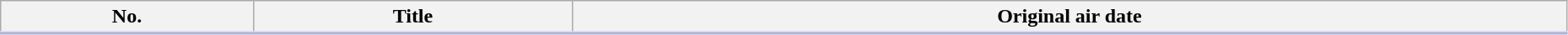<table class="wikitable" width="98%" style="background:#FFF;">
<tr style="border-bottom:3px solid #CCF">
<th>No.</th>
<th>Title</th>
<th>Original air date</th>
</tr>
<tr>
</tr>
</table>
